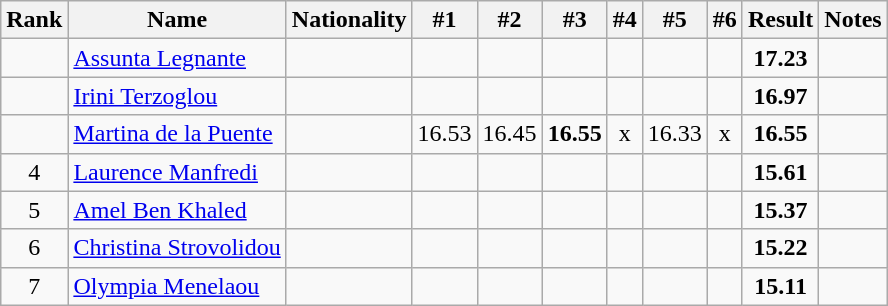<table class="wikitable sortable" style="text-align:center">
<tr>
<th>Rank</th>
<th>Name</th>
<th>Nationality</th>
<th>#1</th>
<th>#2</th>
<th>#3</th>
<th>#4</th>
<th>#5</th>
<th>#6</th>
<th>Result</th>
<th>Notes</th>
</tr>
<tr>
<td></td>
<td align=left><a href='#'>Assunta Legnante</a></td>
<td align=left></td>
<td></td>
<td></td>
<td></td>
<td></td>
<td></td>
<td></td>
<td><strong>17.23</strong></td>
<td></td>
</tr>
<tr>
<td></td>
<td align=left><a href='#'>Irini Terzoglou</a></td>
<td align=left></td>
<td></td>
<td></td>
<td></td>
<td></td>
<td></td>
<td></td>
<td><strong>16.97</strong></td>
<td></td>
</tr>
<tr>
<td></td>
<td align=left><a href='#'>Martina de la Puente</a></td>
<td align=left></td>
<td>16.53</td>
<td>16.45</td>
<td><strong>16.55</strong></td>
<td>x</td>
<td>16.33</td>
<td>x</td>
<td><strong>16.55</strong></td>
<td></td>
</tr>
<tr>
<td>4</td>
<td align=left><a href='#'>Laurence Manfredi</a></td>
<td align=left></td>
<td></td>
<td></td>
<td></td>
<td></td>
<td></td>
<td></td>
<td><strong>15.61</strong></td>
<td></td>
</tr>
<tr>
<td>5</td>
<td align=left><a href='#'>Amel Ben Khaled</a></td>
<td align=left></td>
<td></td>
<td></td>
<td></td>
<td></td>
<td></td>
<td></td>
<td><strong>15.37</strong></td>
<td></td>
</tr>
<tr>
<td>6</td>
<td align=left><a href='#'>Christina Strovolidou</a></td>
<td align=left></td>
<td></td>
<td></td>
<td></td>
<td></td>
<td></td>
<td></td>
<td><strong>15.22</strong></td>
<td></td>
</tr>
<tr>
<td>7</td>
<td align=left><a href='#'>Olympia Menelaou</a></td>
<td align=left></td>
<td></td>
<td></td>
<td></td>
<td></td>
<td></td>
<td></td>
<td><strong>15.11</strong></td>
<td></td>
</tr>
</table>
